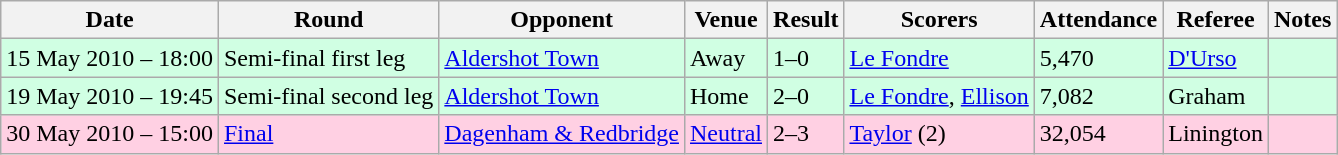<table class="wikitable">
<tr>
<th>Date</th>
<th>Round</th>
<th>Opponent</th>
<th>Venue</th>
<th>Result</th>
<th>Scorers</th>
<th>Attendance</th>
<th>Referee</th>
<th>Notes</th>
</tr>
<tr bgcolor="#d0ffe3">
<td>15 May 2010 – 18:00</td>
<td>Semi-final first leg</td>
<td><a href='#'>Aldershot Town</a></td>
<td>Away</td>
<td>1–0</td>
<td><a href='#'>Le Fondre</a></td>
<td>5,470</td>
<td><a href='#'>D'Urso</a></td>
<td></td>
</tr>
<tr bgcolor="#d0ffe3">
<td>19 May 2010 – 19:45</td>
<td>Semi-final second leg</td>
<td><a href='#'>Aldershot Town</a></td>
<td>Home</td>
<td>2–0</td>
<td><a href='#'>Le Fondre</a>, <a href='#'>Ellison</a></td>
<td>7,082</td>
<td>Graham</td>
<td></td>
</tr>
<tr bgcolor="#ffd0e3">
<td>30 May 2010 – 15:00</td>
<td><a href='#'>Final</a></td>
<td><a href='#'>Dagenham & Redbridge</a></td>
<td><a href='#'>Neutral</a></td>
<td>2–3</td>
<td><a href='#'>Taylor</a> (2)</td>
<td>32,054</td>
<td>Linington</td>
<td></td>
</tr>
</table>
